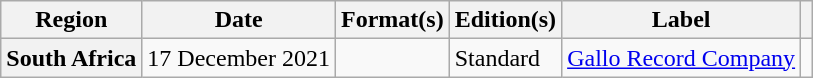<table class="wikitable plainrowheaders">
<tr>
<th scope="col">Region</th>
<th scope="col">Date</th>
<th scope="col">Format(s)</th>
<th scope="col">Edition(s)</th>
<th scope="col">Label</th>
<th scope="col"></th>
</tr>
<tr>
<th scope="row">South Africa</th>
<td>17 December 2021</td>
<td></td>
<td>Standard</td>
<td><a href='#'>Gallo Record Company</a></td>
<td></td>
</tr>
</table>
